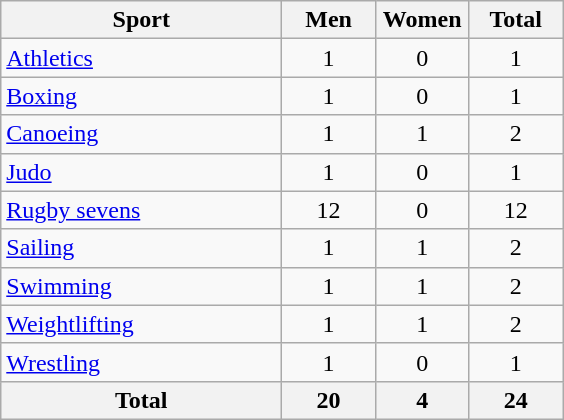<table class="wikitable sortable" style="text-align:center;">
<tr>
<th width=180>Sport</th>
<th width=55>Men</th>
<th width=55>Women</th>
<th width=55>Total</th>
</tr>
<tr>
<td align=left><a href='#'>Athletics</a></td>
<td>1</td>
<td>0</td>
<td>1</td>
</tr>
<tr>
<td align=left><a href='#'>Boxing</a></td>
<td>1</td>
<td>0</td>
<td>1</td>
</tr>
<tr>
<td align=left><a href='#'>Canoeing</a></td>
<td>1</td>
<td>1</td>
<td>2</td>
</tr>
<tr>
<td align=left><a href='#'>Judo</a></td>
<td>1</td>
<td>0</td>
<td>1</td>
</tr>
<tr>
<td align=left><a href='#'>Rugby sevens</a></td>
<td>12</td>
<td>0</td>
<td>12</td>
</tr>
<tr>
<td align=left><a href='#'>Sailing</a></td>
<td>1</td>
<td>1</td>
<td>2</td>
</tr>
<tr>
<td align=left><a href='#'>Swimming</a></td>
<td>1</td>
<td>1</td>
<td>2</td>
</tr>
<tr>
<td align=left><a href='#'>Weightlifting</a></td>
<td>1</td>
<td>1</td>
<td>2</td>
</tr>
<tr>
<td align=left><a href='#'>Wrestling</a></td>
<td>1</td>
<td>0</td>
<td>1</td>
</tr>
<tr>
<th>Total</th>
<th>20</th>
<th>4</th>
<th>24</th>
</tr>
</table>
